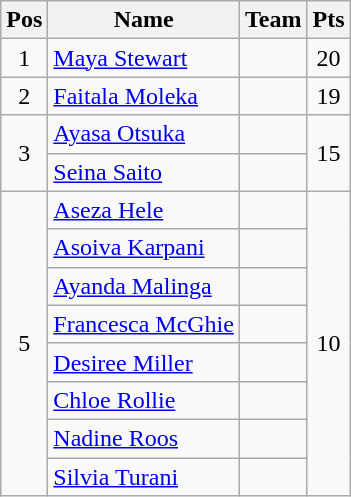<table class="wikitable" style="text-align:center">
<tr>
<th>Pos</th>
<th>Name</th>
<th>Team</th>
<th>Pts</th>
</tr>
<tr>
<td>1</td>
<td align="left"><a href='#'>Maya Stewart</a></td>
<td align="left"></td>
<td>20</td>
</tr>
<tr>
<td>2</td>
<td align="left"><a href='#'>Faitala Moleka</a></td>
<td align="left"></td>
<td>19</td>
</tr>
<tr>
<td rowspan=2>3</td>
<td align="left"><a href='#'>Ayasa Otsuka</a></td>
<td align="left"></td>
<td rowspan=2>15</td>
</tr>
<tr>
<td align="left"><a href='#'>Seina Saito</a></td>
<td align="left"></td>
</tr>
<tr>
<td rowspan=8>5</td>
<td align="left"><a href='#'>Aseza Hele</a></td>
<td align="left"></td>
<td rowspan=8>10</td>
</tr>
<tr>
<td align="left"><a href='#'>Asoiva Karpani</a></td>
<td align="left"></td>
</tr>
<tr>
<td align="left"><a href='#'>Ayanda Malinga</a></td>
<td align="left"></td>
</tr>
<tr>
<td align="left"><a href='#'>Francesca McGhie</a></td>
<td align="left"></td>
</tr>
<tr>
<td align="left"><a href='#'>Desiree Miller</a></td>
<td align="left"></td>
</tr>
<tr>
<td align="left"><a href='#'>Chloe Rollie</a></td>
<td align="left"></td>
</tr>
<tr>
<td align="left"><a href='#'>Nadine Roos</a></td>
<td align="left"></td>
</tr>
<tr>
<td align="left"><a href='#'>Silvia Turani</a></td>
<td align="left"></td>
</tr>
</table>
